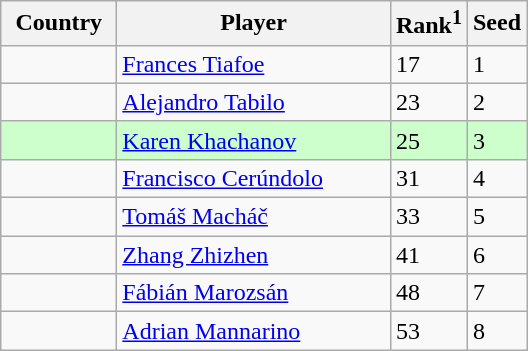<table class="sortable wikitable">
<tr>
<th width="70">Country</th>
<th width="175">Player</th>
<th>Rank<sup>1</sup></th>
<th>Seed</th>
</tr>
<tr>
<td></td>
<td><a href='#'>Frances Tiafoe</a></td>
<td>17</td>
<td>1</td>
</tr>
<tr>
<td></td>
<td><a href='#'>Alejandro Tabilo</a></td>
<td>23</td>
<td>2</td>
</tr>
<tr bgcolor=#cfc>
<td></td>
<td><a href='#'>Karen Khachanov</a></td>
<td>25</td>
<td>3</td>
</tr>
<tr>
<td></td>
<td><a href='#'>Francisco Cerúndolo</a></td>
<td>31</td>
<td>4</td>
</tr>
<tr>
<td></td>
<td><a href='#'>Tomáš Macháč</a></td>
<td>33</td>
<td>5</td>
</tr>
<tr>
<td></td>
<td><a href='#'>Zhang Zhizhen</a></td>
<td>41</td>
<td>6</td>
</tr>
<tr>
<td></td>
<td><a href='#'>Fábián Marozsán</a></td>
<td>48</td>
<td>7</td>
</tr>
<tr>
<td></td>
<td><a href='#'>Adrian Mannarino</a></td>
<td>53</td>
<td>8</td>
</tr>
</table>
